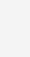<table cellpadding="10" border="0" style="margin:auto;">
<tr>
<td style="background:#f4f4f4;"><br></td>
</tr>
</table>
